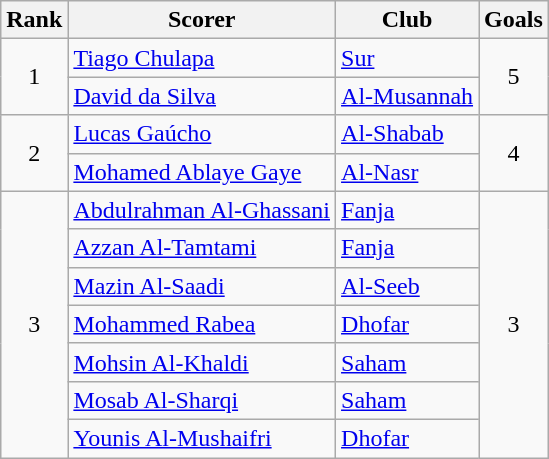<table class="wikitable sortable" style="text-align:center">
<tr>
<th>Rank</th>
<th>Scorer</th>
<th>Club</th>
<th>Goals</th>
</tr>
<tr>
<td rowspan="2">1</td>
<td align="left"> <a href='#'>Tiago Chulapa</a></td>
<td align="left"><a href='#'>Sur</a></td>
<td rowspan="2">5</td>
</tr>
<tr>
<td align="left"> <a href='#'>David da Silva</a></td>
<td align="left"><a href='#'>Al-Musannah</a></td>
</tr>
<tr>
<td rowspan="2">2</td>
<td align="left"> <a href='#'>Lucas Gaúcho</a></td>
<td align="left"><a href='#'>Al-Shabab</a></td>
<td rowspan="2">4</td>
</tr>
<tr>
<td align="left"> <a href='#'>Mohamed Ablaye Gaye</a></td>
<td align="left"><a href='#'>Al-Nasr</a></td>
</tr>
<tr>
<td rowspan="7">3</td>
<td align="left"> <a href='#'>Abdulrahman Al-Ghassani</a></td>
<td align="left"><a href='#'>Fanja</a></td>
<td rowspan="7">3</td>
</tr>
<tr>
<td align="left"> <a href='#'>Azzan Al-Tamtami</a></td>
<td align="left"><a href='#'>Fanja</a></td>
</tr>
<tr>
<td align="left"> <a href='#'>Mazin Al-Saadi</a></td>
<td align="left"><a href='#'>Al-Seeb</a></td>
</tr>
<tr>
<td align="left"> <a href='#'>Mohammed Rabea</a></td>
<td align="left"><a href='#'>Dhofar</a></td>
</tr>
<tr>
<td align="left"> <a href='#'>Mohsin Al-Khaldi</a></td>
<td align="left"><a href='#'>Saham</a></td>
</tr>
<tr>
<td align="left"> <a href='#'>Mosab Al-Sharqi</a></td>
<td align="left"><a href='#'>Saham</a></td>
</tr>
<tr>
<td align="left"> <a href='#'>Younis Al-Mushaifri</a></td>
<td align="left"><a href='#'>Dhofar</a></td>
</tr>
</table>
